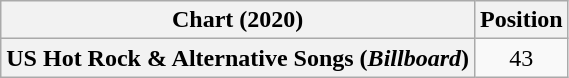<table class="wikitable sortable plainrowheaders" style="text-align:center">
<tr>
<th scope="col">Chart (2020)</th>
<th scope="col">Position</th>
</tr>
<tr>
<th scope="row">US Hot Rock & Alternative Songs (<em>Billboard</em>)</th>
<td>43</td>
</tr>
</table>
